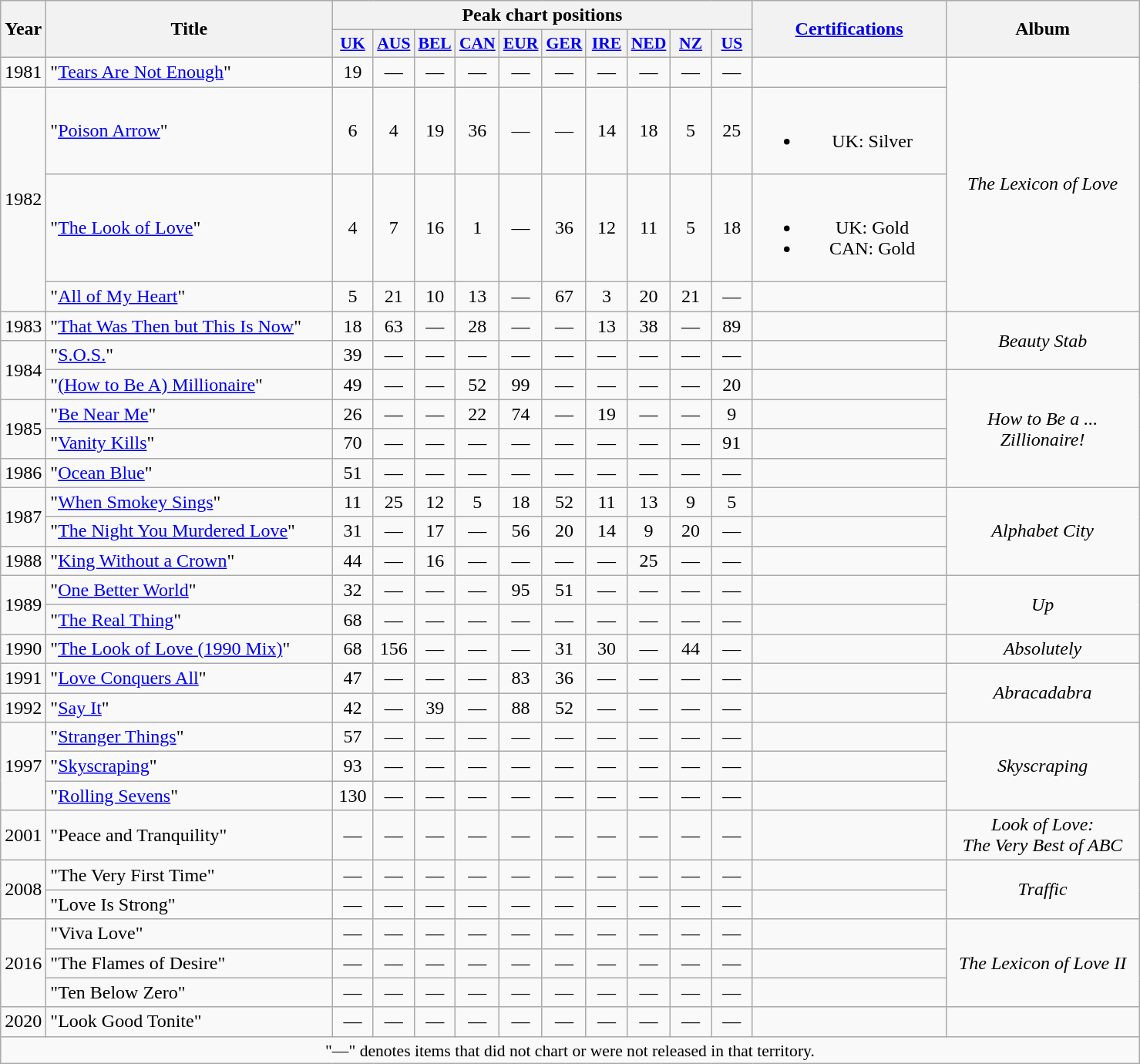<table class="wikitable" style="text-align:center;">
<tr>
<th rowspan="2" style="width:2em;">Year</th>
<th rowspan="2" style="width:15em;">Title</th>
<th colspan="10">Peak chart positions</th>
<th rowspan="2" style="width:10em;"><a href='#'>Certifications</a></th>
<th rowspan="2" style="width:10em;">Album</th>
</tr>
<tr>
<th style="width:2em;font-size:90%;"><a href='#'>UK</a><br></th>
<th style="width:2em;font-size:90%;"><a href='#'>AUS</a><br></th>
<th style="width:2em;font-size:90%;"><a href='#'>BEL</a><br></th>
<th style="width:2em;font-size:90%;"><a href='#'>CAN</a><br></th>
<th style="width:2em;font-size:90%;"><a href='#'>EUR</a><br></th>
<th style="width:2em;font-size:90%;"><a href='#'>GER</a><br></th>
<th style="width:2em;font-size:90%;"><a href='#'>IRE</a><br></th>
<th style="width:2em;font-size:90%;"><a href='#'>NED</a><br></th>
<th style="width:2em;font-size:90%;"><a href='#'>NZ</a><br></th>
<th style="width:2em;font-size:90%;"><a href='#'>US</a><br></th>
</tr>
<tr>
<td>1981</td>
<td style="text-align:left;">"<a href='#'>Tears Are Not Enough</a>"</td>
<td>19</td>
<td>—</td>
<td>—</td>
<td>—</td>
<td>—</td>
<td>—</td>
<td>—</td>
<td>—</td>
<td>—</td>
<td>—</td>
<td></td>
<td rowspan="4"><em>The Lexicon of Love</em></td>
</tr>
<tr>
<td rowspan="3">1982</td>
<td style="text-align:left;">"<a href='#'>Poison Arrow</a>"</td>
<td>6</td>
<td>4</td>
<td>19</td>
<td>36</td>
<td>—</td>
<td>—</td>
<td>14</td>
<td>18</td>
<td>5</td>
<td>25</td>
<td><br><ul><li>UK: Silver</li></ul></td>
</tr>
<tr>
<td style="text-align:left;">"<a href='#'>The Look of Love</a>"</td>
<td>4</td>
<td>7</td>
<td>16</td>
<td>1</td>
<td>—</td>
<td>36</td>
<td>12</td>
<td>11</td>
<td>5</td>
<td>18</td>
<td><br><ul><li>UK: Gold</li><li>CAN: Gold</li></ul></td>
</tr>
<tr>
<td style="text-align:left;">"<a href='#'>All of My Heart</a>"</td>
<td>5</td>
<td>21</td>
<td>10</td>
<td>13</td>
<td>—</td>
<td>67</td>
<td>3</td>
<td>20</td>
<td>21</td>
<td>—</td>
<td></td>
</tr>
<tr>
<td>1983</td>
<td style="text-align:left;">"<a href='#'>That Was Then but This Is Now</a>"</td>
<td>18</td>
<td>63</td>
<td>—</td>
<td>28</td>
<td>—</td>
<td>—</td>
<td>13</td>
<td>38</td>
<td>—</td>
<td>89</td>
<td></td>
<td rowspan="2"><em>Beauty Stab</em></td>
</tr>
<tr>
<td rowspan="2">1984</td>
<td style="text-align:left;">"<a href='#'>S.O.S.</a>"</td>
<td>39</td>
<td>—</td>
<td>—</td>
<td>—</td>
<td>—</td>
<td>—</td>
<td>—</td>
<td>—</td>
<td>—</td>
<td>—</td>
<td></td>
</tr>
<tr>
<td style="text-align:left;">"<a href='#'>(How to Be A) Millionaire</a>"</td>
<td>49</td>
<td>—</td>
<td>—</td>
<td>52</td>
<td>99</td>
<td>—</td>
<td>—</td>
<td>—</td>
<td>—</td>
<td>20</td>
<td></td>
<td rowspan="4"><em>How to Be a ... Zillionaire!</em></td>
</tr>
<tr>
<td rowspan="2">1985</td>
<td style="text-align:left;">"<a href='#'>Be Near Me</a>"</td>
<td>26</td>
<td>—</td>
<td>—</td>
<td>22</td>
<td>74</td>
<td>—</td>
<td>19</td>
<td>—</td>
<td>—</td>
<td>9</td>
<td></td>
</tr>
<tr>
<td style="text-align:left;">"<a href='#'>Vanity Kills</a>"</td>
<td>70</td>
<td>—</td>
<td>—</td>
<td>—</td>
<td>—</td>
<td>—</td>
<td>—</td>
<td>—</td>
<td>—</td>
<td>91</td>
<td></td>
</tr>
<tr>
<td>1986</td>
<td style="text-align:left;">"<a href='#'>Ocean Blue</a>"</td>
<td>51</td>
<td>—</td>
<td>—</td>
<td>—</td>
<td>—</td>
<td>—</td>
<td>—</td>
<td>—</td>
<td>—</td>
<td>—</td>
<td></td>
</tr>
<tr>
<td rowspan="2">1987</td>
<td style="text-align:left;">"<a href='#'>When Smokey Sings</a>"</td>
<td>11</td>
<td>25</td>
<td>12</td>
<td>5</td>
<td>18</td>
<td>52</td>
<td>11</td>
<td>13</td>
<td>9</td>
<td>5</td>
<td></td>
<td rowspan="3"><em>Alphabet City</em></td>
</tr>
<tr>
<td style="text-align:left;">"<a href='#'>The Night You Murdered Love</a>"</td>
<td>31</td>
<td>—</td>
<td>17</td>
<td>—</td>
<td>56</td>
<td>20</td>
<td>14</td>
<td>9</td>
<td>20</td>
<td>—</td>
<td></td>
</tr>
<tr>
<td>1988</td>
<td style="text-align:left;">"<a href='#'>King Without a Crown</a>"</td>
<td>44</td>
<td>—</td>
<td>16</td>
<td>—</td>
<td>—</td>
<td>—</td>
<td>—</td>
<td>25</td>
<td>—</td>
<td>—</td>
<td></td>
</tr>
<tr>
<td rowspan="2">1989</td>
<td style="text-align:left;">"<a href='#'>One Better World</a>"</td>
<td>32</td>
<td>—</td>
<td>—</td>
<td>—</td>
<td>95</td>
<td>51</td>
<td>—</td>
<td>—</td>
<td>—</td>
<td>—</td>
<td></td>
<td rowspan="2"><em>Up</em></td>
</tr>
<tr>
<td style="text-align:left;">"<a href='#'>The Real Thing</a>"</td>
<td>68</td>
<td>—</td>
<td>—</td>
<td>—</td>
<td>—</td>
<td>—</td>
<td>—</td>
<td>—</td>
<td>—</td>
<td>—</td>
<td></td>
</tr>
<tr>
<td>1990</td>
<td style="text-align:left;">"<a href='#'>The Look of Love (1990 Mix)</a>"</td>
<td>68</td>
<td>156</td>
<td>—</td>
<td>—</td>
<td>—</td>
<td>31</td>
<td>30</td>
<td>—</td>
<td>44</td>
<td>—</td>
<td></td>
<td><em>Absolutely</em></td>
</tr>
<tr>
<td>1991</td>
<td style="text-align:left;">"<a href='#'>Love Conquers All</a>"</td>
<td>47</td>
<td>—</td>
<td>—</td>
<td>—</td>
<td>83</td>
<td>36</td>
<td>—</td>
<td>—</td>
<td>—</td>
<td>—</td>
<td></td>
<td rowspan="2"><em>Abracadabra</em></td>
</tr>
<tr>
<td>1992</td>
<td style="text-align:left;">"<a href='#'>Say It</a>"</td>
<td>42</td>
<td>—</td>
<td>39</td>
<td>—</td>
<td>88</td>
<td>52</td>
<td>—</td>
<td>—</td>
<td>—</td>
<td>—</td>
<td></td>
</tr>
<tr>
<td rowspan="3">1997</td>
<td style="text-align:left;">"<a href='#'>Stranger Things</a>"</td>
<td>57</td>
<td>—</td>
<td>—</td>
<td>—</td>
<td>—</td>
<td>—</td>
<td>—</td>
<td>—</td>
<td>—</td>
<td>—</td>
<td></td>
<td rowspan="3"><em>Skyscraping</em></td>
</tr>
<tr>
<td style="text-align:left;">"<a href='#'>Skyscraping</a>"</td>
<td>93</td>
<td>—</td>
<td>—</td>
<td>—</td>
<td>—</td>
<td>—</td>
<td>—</td>
<td>—</td>
<td>—</td>
<td>—</td>
<td></td>
</tr>
<tr>
<td style="text-align:left;">"<a href='#'>Rolling Sevens</a>"</td>
<td>130</td>
<td>—</td>
<td>—</td>
<td>—</td>
<td>—</td>
<td>—</td>
<td>—</td>
<td>—</td>
<td>—</td>
<td>—</td>
<td></td>
</tr>
<tr>
<td>2001</td>
<td style="text-align:left;">"Peace and Tranquility"</td>
<td>—</td>
<td>—</td>
<td>—</td>
<td>—</td>
<td>—</td>
<td>—</td>
<td>—</td>
<td>—</td>
<td>—</td>
<td>—</td>
<td></td>
<td><em>Look of Love:<br>The Very Best of ABC</em></td>
</tr>
<tr>
<td rowspan="2">2008</td>
<td style="text-align:left;">"The Very First Time"</td>
<td>—</td>
<td>—</td>
<td>—</td>
<td>—</td>
<td>—</td>
<td>—</td>
<td>—</td>
<td>—</td>
<td>—</td>
<td>—</td>
<td></td>
<td rowspan="2"><em>Traffic</em></td>
</tr>
<tr>
<td style="text-align:left;">"Love Is Strong"</td>
<td>—</td>
<td>—</td>
<td>—</td>
<td>—</td>
<td>—</td>
<td>—</td>
<td>—</td>
<td>—</td>
<td>—</td>
<td>—</td>
<td></td>
</tr>
<tr>
<td rowspan="3">2016</td>
<td style="text-align:left;">"Viva Love"</td>
<td>—</td>
<td>—</td>
<td>—</td>
<td>—</td>
<td>—</td>
<td>—</td>
<td>—</td>
<td>—</td>
<td>—</td>
<td>—</td>
<td></td>
<td rowspan="3"><em>The Lexicon of Love II</em></td>
</tr>
<tr>
<td style="text-align:left;">"The Flames of Desire"</td>
<td>—</td>
<td>—</td>
<td>—</td>
<td>—</td>
<td>—</td>
<td>—</td>
<td>—</td>
<td>—</td>
<td>—</td>
<td>—</td>
<td></td>
</tr>
<tr>
<td style="text-align:left;">"Ten Below Zero"</td>
<td>—</td>
<td>—</td>
<td>—</td>
<td>—</td>
<td>—</td>
<td>—</td>
<td>—</td>
<td>—</td>
<td>—</td>
<td>—</td>
<td></td>
</tr>
<tr>
<td>2020</td>
<td style="text-align:left;">"Look Good Tonite"</td>
<td>—</td>
<td>—</td>
<td>—</td>
<td>—</td>
<td>—</td>
<td>—</td>
<td>—</td>
<td>—</td>
<td>—</td>
<td>—</td>
<td></td>
<td></td>
</tr>
<tr>
<td colspan="15" style="font-size:90%">"—" denotes items that did not chart or were not released in that territory.</td>
</tr>
</table>
